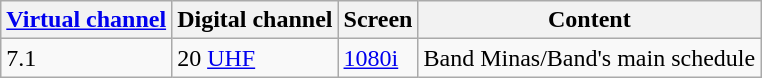<table class = wikitable>
<tr>
<th><a href='#'>Virtual channel</a></th>
<th>Digital channel</th>
<th>Screen</th>
<th>Content</th>
</tr>
<tr>
<td>7.1</td>
<td>20 <a href='#'>UHF</a></td>
<td><a href='#'>1080i</a></td>
<td>Band Minas/Band's main schedule</td>
</tr>
</table>
